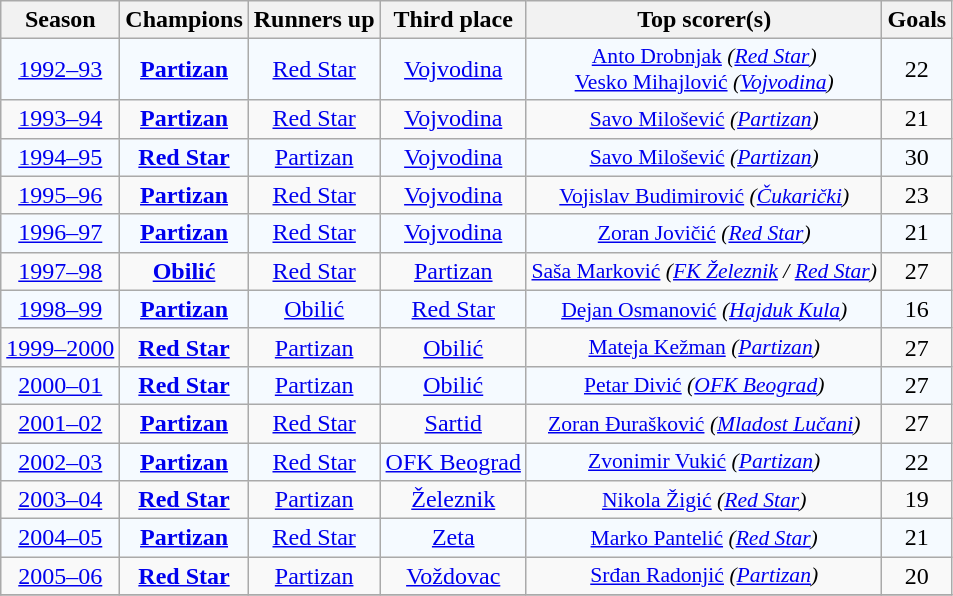<table class="wikitable sortable" style="text-align: center;">
<tr>
<th>Season</th>
<th>Champions</th>
<th>Runners up</th>
<th>Third place</th>
<th>Top scorer(s)</th>
<th>Goals</th>
</tr>
<tr bgcolor=#F5FAFF>
<td><a href='#'>1992–93</a></td>
<td><strong><a href='#'>Partizan</a></strong></td>
<td> <a href='#'>Red Star</a> </td>
<td><a href='#'>Vojvodina</a></td>
<td style="font-size: 90%;"> <a href='#'>Anto Drobnjak</a> <em>(<a href='#'>Red Star</a>)</em><br> <a href='#'>Vesko Mihajlović</a> <em>(<a href='#'>Vojvodina</a>)</em></td>
<td>22</td>
</tr>
<tr>
<td><a href='#'>1993–94</a></td>
<td><strong><a href='#'>Partizan</a></strong></td>
<td><a href='#'>Red Star</a></td>
<td><a href='#'>Vojvodina</a></td>
<td style="font-size: 90%;"> <a href='#'>Savo Milošević</a> <em>(<a href='#'>Partizan</a>)</em></td>
<td>21</td>
</tr>
<tr bgcolor=#F5FAFF>
<td><a href='#'>1994–95</a></td>
<td> <strong><a href='#'>Red Star</a></strong> </td>
<td><a href='#'>Partizan</a></td>
<td><a href='#'>Vojvodina</a></td>
<td style="font-size: 90%;"> <a href='#'>Savo Milošević</a> <em>(<a href='#'>Partizan</a>)</em></td>
<td>30</td>
</tr>
<tr>
<td><a href='#'>1995–96</a></td>
<td><strong><a href='#'>Partizan</a></strong></td>
<td><a href='#'>Red Star</a></td>
<td><a href='#'>Vojvodina</a></td>
<td style="font-size: 90%;"> <a href='#'>Vojislav Budimirović</a> <em>(<a href='#'>Čukarički</a>)</em></td>
<td>23</td>
</tr>
<tr bgcolor=#F5FAFF>
<td><a href='#'>1996–97</a></td>
<td><strong><a href='#'>Partizan</a></strong></td>
<td><a href='#'>Red Star</a></td>
<td><a href='#'>Vojvodina</a></td>
<td style="font-size: 90%;"> <a href='#'>Zoran Jovičić</a> <em>(<a href='#'>Red Star</a>)</em></td>
<td>21</td>
</tr>
<tr>
<td><a href='#'>1997–98</a></td>
<td><strong><a href='#'>Obilić</a></strong></td>
<td><a href='#'>Red Star</a></td>
<td><a href='#'>Partizan</a></td>
<td style="font-size: 90%;"> <a href='#'>Saša Marković</a> <em>(<a href='#'>FK Železnik</a> / <a href='#'>Red Star</a>)</em></td>
<td>27</td>
</tr>
<tr bgcolor=#F5FAFF>
<td><a href='#'>1998–99</a></td>
<td><strong><a href='#'>Partizan</a></strong></td>
<td><a href='#'>Obilić</a></td>
<td> <a href='#'>Red Star</a> </td>
<td style="font-size: 90%;"> <a href='#'>Dejan Osmanović</a> <em>(<a href='#'>Hajduk Kula</a>)</em></td>
<td>16</td>
</tr>
<tr>
<td><a href='#'>1999–2000</a></td>
<td><strong><a href='#'>Red Star</a></strong></td>
<td><a href='#'>Partizan</a></td>
<td><a href='#'>Obilić</a></td>
<td style="font-size: 90%;"> <a href='#'>Mateja Kežman</a> <em>(<a href='#'>Partizan</a>)</em></td>
<td>27</td>
</tr>
<tr bgcolor=#F5FAFF>
<td><a href='#'>2000–01</a></td>
<td><strong><a href='#'>Red Star</a></strong></td>
<td><a href='#'>Partizan</a></td>
<td><a href='#'>Obilić</a></td>
<td style="font-size: 90%;"> <a href='#'>Petar Divić</a> <em>(<a href='#'>OFK Beograd</a>)</em></td>
<td>27</td>
</tr>
<tr>
<td><a href='#'>2001–02</a></td>
<td><strong><a href='#'>Partizan</a></strong></td>
<td><a href='#'>Red Star</a></td>
<td><a href='#'>Sartid</a></td>
<td style="font-size: 90%;"> <a href='#'>Zoran Đurašković</a> <em>(<a href='#'>Mladost Lučani</a>)</em></td>
<td>27</td>
</tr>
<tr bgcolor=#F5FAFF>
<td><a href='#'>2002–03</a></td>
<td><strong><a href='#'>Partizan</a></strong></td>
<td><a href='#'>Red Star</a></td>
<td><a href='#'>OFK Beograd</a></td>
<td style="font-size: 90%;"> <a href='#'>Zvonimir Vukić</a> <em>(<a href='#'>Partizan</a>)</em></td>
<td>22</td>
</tr>
<tr>
<td><a href='#'>2003–04</a></td>
<td><strong><a href='#'>Red Star</a></strong></td>
<td><a href='#'>Partizan</a></td>
<td><a href='#'>Železnik</a></td>
<td style="font-size: 90%;"> <a href='#'>Nikola Žigić</a> <em>(<a href='#'>Red Star</a>)</em></td>
<td>19</td>
</tr>
<tr bgcolor=#F5FAFF>
<td><a href='#'>2004–05</a></td>
<td><strong><a href='#'>Partizan</a></strong></td>
<td><a href='#'>Red Star</a></td>
<td><a href='#'>Zeta</a></td>
<td style="font-size: 90%;"> <a href='#'>Marko Pantelić</a> <em>(<a href='#'>Red Star</a>)</em></td>
<td>21</td>
</tr>
<tr>
<td><a href='#'>2005–06</a></td>
<td><strong><a href='#'>Red Star</a></strong></td>
<td><a href='#'>Partizan</a></td>
<td><a href='#'>Voždovac</a></td>
<td style="font-size: 90%;"> <a href='#'>Srđan Radonjić</a> <em>(<a href='#'>Partizan</a>)</em></td>
<td>20</td>
</tr>
<tr bgcolor=#F5FAFF>
</tr>
</table>
